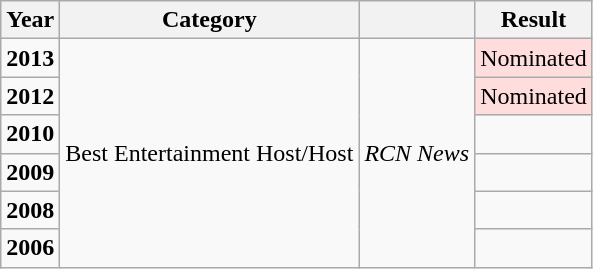<table class="wikitable">
<tr>
<th><strong>Year</strong></th>
<th><strong>Category</strong></th>
<th></th>
<th><strong>Result</strong></th>
</tr>
<tr>
<td><strong>2013</strong></td>
<td rowspan="6">Best Entertainment Host/Host</td>
<td rowspan="6"><em>RCN News</em></td>
<td style="background: #fdd;">Nominated</td>
</tr>
<tr>
<td><strong>2012</strong></td>
<td style="background: #fdd;">Nominated</td>
</tr>
<tr>
<td><strong>2010</strong></td>
<td></td>
</tr>
<tr>
<td><strong>2009</strong></td>
<td></td>
</tr>
<tr>
<td><strong>2008</strong></td>
<td></td>
</tr>
<tr>
<td><strong>2006</strong></td>
<td></td>
</tr>
</table>
